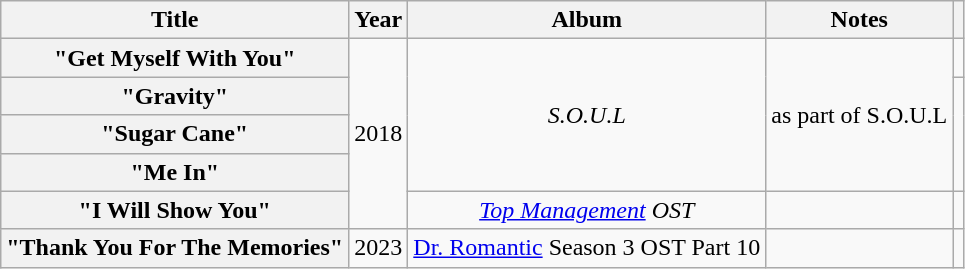<table class="wikitable plainrowheaders" style="text-align:center">
<tr>
<th scope="col">Title</th>
<th scope="col">Year</th>
<th scope="col">Album</th>
<th scope="col">Notes</th>
<th scope="col" class="unsortable"></th>
</tr>
<tr>
<th scope="row">"Get Myself With You"</th>
<td rowspan="5">2018</td>
<td rowspan="4"><em>S.O.U.L</em></td>
<td rowspan="4">as part of S.O.U.L</td>
<td></td>
</tr>
<tr>
<th scope="row">"Gravity"</th>
<td rowspan="3"></td>
</tr>
<tr>
<th scope="row">"Sugar Cane"</th>
</tr>
<tr>
<th scope="row">"Me In"</th>
</tr>
<tr>
<th scope="row">"I Will Show You" <br> </th>
<td><em><a href='#'>Top Management</a> OST</em></td>
<td></td>
<td></td>
</tr>
<tr>
<th scope="row">"Thank You For The Memories"</th>
<td>2023</td>
<td><a href='#'>Dr. Romantic</a> Season 3 OST Part 10</td>
<td></td>
<td></td>
</tr>
</table>
